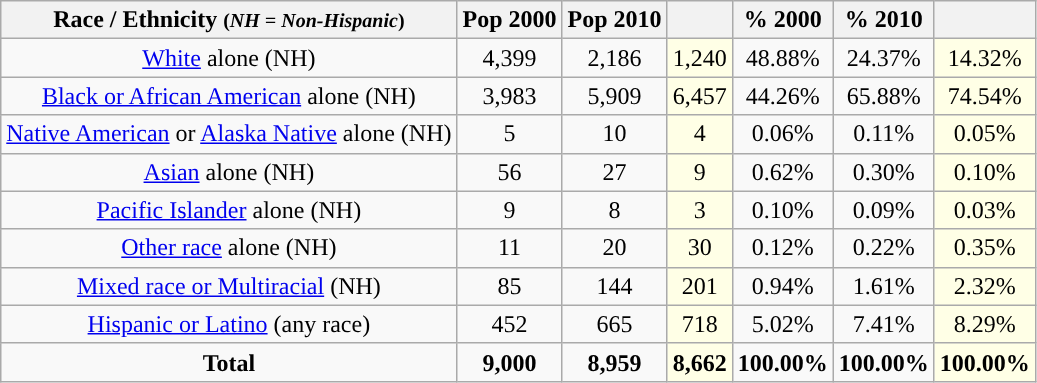<table class="wikitable" style="text-align:center;">
<tr>
<th>Race / Ethnicity <small>(<em>NH = Non-Hispanic</em>)</small></th>
<th>Pop 2000</th>
<th>Pop 2010</th>
<th></th>
<th>% 2000</th>
<th>% 2010</th>
<th></th>
</tr>
<tr>
<td><a href='#'>White</a> alone (NH)</td>
<td>4,399</td>
<td>2,186</td>
<td style='background: #ffffe6;'>1,240</td>
<td>48.88%</td>
<td>24.37%</td>
<td style='background: #ffffe6;'>14.32%</td>
</tr>
<tr>
<td><a href='#'>Black or African American</a> alone (NH)</td>
<td>3,983</td>
<td>5,909</td>
<td style='background: #ffffe6;'>6,457</td>
<td>44.26%</td>
<td>65.88%</td>
<td style='background: #ffffe6;'>74.54%</td>
</tr>
<tr>
<td><a href='#'>Native American</a> or <a href='#'>Alaska Native</a> alone (NH)</td>
<td>5</td>
<td>10</td>
<td style='background: #ffffe6;'>4</td>
<td>0.06%</td>
<td>0.11%</td>
<td style='background: #ffffe6;'>0.05%</td>
</tr>
<tr>
<td><a href='#'>Asian</a> alone (NH)</td>
<td>56</td>
<td>27</td>
<td style='background: #ffffe6;'>9</td>
<td>0.62%</td>
<td>0.30%</td>
<td style='background: #ffffe6;'>0.10%</td>
</tr>
<tr>
<td><a href='#'>Pacific Islander</a> alone (NH)</td>
<td>9</td>
<td>8</td>
<td style='background: #ffffe6;'>3</td>
<td>0.10%</td>
<td>0.09%</td>
<td style='background: #ffffe6;'>0.03%</td>
</tr>
<tr>
<td><a href='#'>Other race</a> alone (NH)</td>
<td>11</td>
<td>20</td>
<td style='background: #ffffe6;'>30</td>
<td>0.12%</td>
<td>0.22%</td>
<td style='background: #ffffe6;'>0.35%</td>
</tr>
<tr>
<td><a href='#'>Mixed race or Multiracial</a> (NH)</td>
<td>85</td>
<td>144</td>
<td style='background: #ffffe6;'>201</td>
<td>0.94%</td>
<td>1.61%</td>
<td style='background: #ffffe6;'>2.32%</td>
</tr>
<tr>
<td><a href='#'>Hispanic or Latino</a> (any race)</td>
<td>452</td>
<td>665</td>
<td style='background: #ffffe6;'>718</td>
<td>5.02%</td>
<td>7.41%</td>
<td style='background: #ffffe6;'>8.29%</td>
</tr>
<tr>
<td><strong>Total</strong></td>
<td><strong>9,000</strong></td>
<td><strong>8,959</strong></td>
<td style='background: #ffffe6;'><strong>8,662</strong></td>
<td><strong>100.00%</strong></td>
<td><strong>100.00%</strong></td>
<td style='background: #ffffe6;'><strong>100.00%</strong></td>
</tr>
</table>
